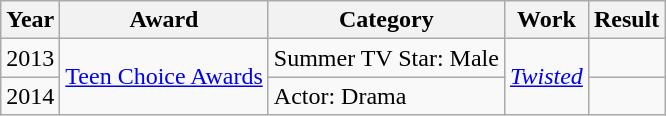<table class="wikitable">
<tr>
<th>Year</th>
<th>Award</th>
<th>Category</th>
<th>Work</th>
<th>Result</th>
</tr>
<tr>
<td>2013</td>
<td rowspan="2"><a href='#'>Teen Choice Awards</a></td>
<td>Summer TV Star: Male</td>
<td rowspan="2"><em><a href='#'>Twisted</a></em></td>
<td></td>
</tr>
<tr>
<td>2014</td>
<td>Actor: Drama</td>
<td></td>
</tr>
</table>
